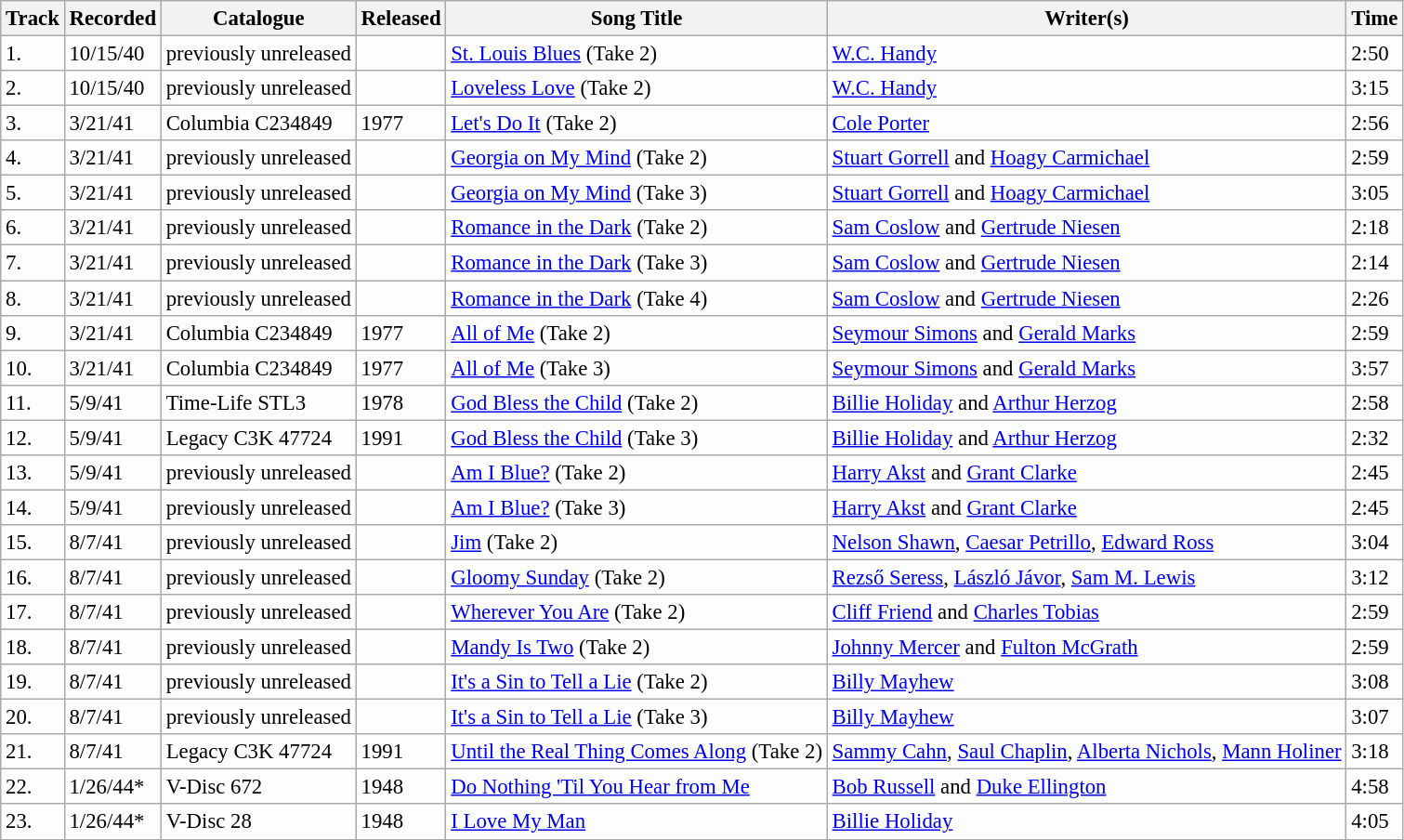<table class="wikitable" style="background:#fcfdff; font-size:95%;">
<tr>
<th>Track</th>
<th>Recorded</th>
<th>Catalogue</th>
<th>Released</th>
<th>Song Title</th>
<th>Writer(s)</th>
<th>Time</th>
</tr>
<tr>
<td>1.</td>
<td>10/15/40</td>
<td>previously unreleased</td>
<td></td>
<td><a href='#'>St. Louis Blues</a> (Take 2)</td>
<td><a href='#'>W.C. Handy</a></td>
<td>2:50</td>
</tr>
<tr>
<td>2.</td>
<td>10/15/40</td>
<td>previously unreleased</td>
<td></td>
<td><a href='#'>Loveless Love</a> (Take 2)</td>
<td><a href='#'>W.C. Handy</a></td>
<td>3:15</td>
</tr>
<tr>
<td>3.</td>
<td>3/21/41</td>
<td>Columbia C234849</td>
<td>1977</td>
<td><a href='#'>Let's Do It</a> (Take 2)</td>
<td><a href='#'>Cole Porter</a></td>
<td>2:56</td>
</tr>
<tr>
<td>4.</td>
<td>3/21/41</td>
<td>previously unreleased</td>
<td></td>
<td><a href='#'>Georgia on My Mind</a> (Take 2)</td>
<td><a href='#'>Stuart Gorrell</a> and <a href='#'>Hoagy Carmichael</a></td>
<td>2:59</td>
</tr>
<tr>
<td>5.</td>
<td>3/21/41</td>
<td>previously unreleased</td>
<td></td>
<td><a href='#'>Georgia on My Mind</a> (Take 3)</td>
<td><a href='#'>Stuart Gorrell</a> and <a href='#'>Hoagy Carmichael</a></td>
<td>3:05</td>
</tr>
<tr>
<td>6.</td>
<td>3/21/41</td>
<td>previously unreleased</td>
<td></td>
<td><a href='#'>Romance in the Dark</a> (Take 2)</td>
<td><a href='#'>Sam Coslow</a> and <a href='#'>Gertrude Niesen</a></td>
<td>2:18</td>
</tr>
<tr>
<td>7.</td>
<td>3/21/41</td>
<td>previously unreleased</td>
<td></td>
<td><a href='#'>Romance in the Dark</a> (Take 3)</td>
<td><a href='#'>Sam Coslow</a> and <a href='#'>Gertrude Niesen</a></td>
<td>2:14</td>
</tr>
<tr>
<td>8.</td>
<td>3/21/41</td>
<td>previously unreleased</td>
<td></td>
<td><a href='#'>Romance in the Dark</a> (Take 4)</td>
<td><a href='#'>Sam Coslow</a> and <a href='#'>Gertrude Niesen</a></td>
<td>2:26</td>
</tr>
<tr>
<td>9.</td>
<td>3/21/41</td>
<td>Columbia C234849</td>
<td>1977</td>
<td><a href='#'>All of Me</a> (Take 2)</td>
<td><a href='#'>Seymour Simons</a> and <a href='#'>Gerald Marks</a></td>
<td>2:59</td>
</tr>
<tr>
<td>10.</td>
<td>3/21/41</td>
<td>Columbia C234849</td>
<td>1977</td>
<td><a href='#'>All of Me</a> (Take 3)</td>
<td><a href='#'>Seymour Simons</a> and <a href='#'>Gerald Marks</a></td>
<td>3:57</td>
</tr>
<tr>
<td>11.</td>
<td>5/9/41</td>
<td>Time-Life STL3</td>
<td>1978</td>
<td><a href='#'>God Bless the Child</a> (Take 2)</td>
<td><a href='#'>Billie Holiday</a> and <a href='#'>Arthur Herzog</a></td>
<td>2:58</td>
</tr>
<tr>
<td>12.</td>
<td>5/9/41</td>
<td>Legacy C3K 47724</td>
<td>1991</td>
<td><a href='#'>God Bless the Child</a> (Take 3)</td>
<td><a href='#'>Billie Holiday</a> and <a href='#'>Arthur Herzog</a></td>
<td>2:32</td>
</tr>
<tr>
<td>13.</td>
<td>5/9/41</td>
<td>previously unreleased</td>
<td></td>
<td><a href='#'>Am I Blue?</a> (Take 2)</td>
<td><a href='#'>Harry Akst</a> and <a href='#'>Grant Clarke</a></td>
<td>2:45</td>
</tr>
<tr>
<td>14.</td>
<td>5/9/41</td>
<td>previously unreleased</td>
<td></td>
<td><a href='#'>Am I Blue?</a> (Take 3)</td>
<td><a href='#'>Harry Akst</a> and <a href='#'>Grant Clarke</a></td>
<td>2:45</td>
</tr>
<tr>
<td>15.</td>
<td>8/7/41</td>
<td>previously unreleased</td>
<td></td>
<td><a href='#'>Jim</a> (Take 2)</td>
<td><a href='#'>Nelson Shawn</a>, <a href='#'>Caesar Petrillo</a>, <a href='#'>Edward Ross</a></td>
<td>3:04</td>
</tr>
<tr>
<td>16.</td>
<td>8/7/41</td>
<td>previously unreleased</td>
<td></td>
<td><a href='#'>Gloomy Sunday</a> (Take 2)</td>
<td><a href='#'>Rezső Seress</a>, <a href='#'>László Jávor</a>, <a href='#'>Sam M. Lewis</a></td>
<td>3:12</td>
</tr>
<tr>
<td>17.</td>
<td>8/7/41</td>
<td>previously unreleased</td>
<td></td>
<td><a href='#'>Wherever You Are</a> (Take 2)</td>
<td><a href='#'>Cliff Friend</a> and <a href='#'>Charles Tobias</a></td>
<td>2:59</td>
</tr>
<tr>
<td>18.</td>
<td>8/7/41</td>
<td>previously unreleased</td>
<td></td>
<td><a href='#'>Mandy Is Two</a> (Take 2)</td>
<td><a href='#'>Johnny Mercer</a> and <a href='#'>Fulton McGrath</a></td>
<td>2:59</td>
</tr>
<tr>
<td>19.</td>
<td>8/7/41</td>
<td>previously unreleased</td>
<td></td>
<td><a href='#'>It's a Sin to Tell a Lie</a> (Take 2)</td>
<td><a href='#'>Billy Mayhew</a></td>
<td>3:08</td>
</tr>
<tr>
<td>20.</td>
<td>8/7/41</td>
<td>previously unreleased</td>
<td></td>
<td><a href='#'>It's a Sin to Tell a Lie</a> (Take 3)</td>
<td><a href='#'>Billy Mayhew</a></td>
<td>3:07</td>
</tr>
<tr>
<td>21.</td>
<td>8/7/41</td>
<td>Legacy C3K 47724</td>
<td>1991</td>
<td><a href='#'>Until the Real Thing Comes Along</a> (Take 2)</td>
<td><a href='#'>Sammy Cahn</a>, <a href='#'>Saul Chaplin</a>, <a href='#'>Alberta Nichols</a>, <a href='#'>Mann Holiner</a></td>
<td>3:18</td>
</tr>
<tr>
<td>22.</td>
<td>1/26/44*</td>
<td>V-Disc 672</td>
<td>1948</td>
<td><a href='#'>Do Nothing 'Til You Hear from Me</a></td>
<td><a href='#'>Bob Russell</a> and <a href='#'>Duke Ellington</a></td>
<td>4:58</td>
</tr>
<tr>
<td>23.</td>
<td>1/26/44*</td>
<td>V-Disc 28</td>
<td>1948</td>
<td><a href='#'>I Love My Man</a></td>
<td><a href='#'>Billie Holiday</a></td>
<td>4:05</td>
</tr>
</table>
